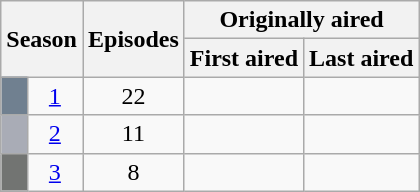<table class="wikitable plainrowheaders" style="text-align:center;">
<tr>
<th colspan="2" rowspan="2">Season</th>
<th rowspan="2">Episodes</th>
<th colspan="2">Originally aired</th>
</tr>
<tr>
<th>First aired</th>
<th>Last aired</th>
</tr>
<tr>
<td style="background: #708090;"></td>
<td><a href='#'>1</a></td>
<td>22</td>
<td></td>
<td></td>
</tr>
<tr>
<td style="background: #A9ACB6;"></td>
<td><a href='#'>2</a></td>
<td>11</td>
<td></td>
<td></td>
</tr>
<tr>
<td style="background: #727472;"></td>
<td><a href='#'>3</a></td>
<td>8</td>
<td></td>
<td></td>
</tr>
</table>
